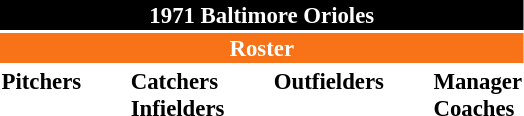<table class="toccolours" style="font-size: 95%;">
<tr>
<th colspan="10" style="background-color: black; color: white; text-align: center;">1971 Baltimore Orioles</th>
</tr>
<tr>
<td colspan="10" style="background-color: #F87217; color: white; text-align: center;"><strong>Roster</strong></td>
</tr>
<tr>
<td valign="top"><strong>Pitchers</strong><br>











</td>
<td width="25px"></td>
<td valign="top"><strong>Catchers</strong><br>


<strong>Infielders</strong>






</td>
<td width="25px"></td>
<td valign="top"><strong>Outfielders</strong><br>






</td>
<td width="25px"></td>
<td valign="top"><strong>Manager</strong><br>
<strong>Coaches</strong>



</td>
</tr>
<tr>
</tr>
</table>
